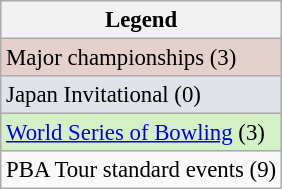<table class="wikitable" style="font-size:95%;">
<tr>
<th>Legend</th>
</tr>
<tr style="background:#e5d1cb;">
<td>Major championships (3)</td>
</tr>
<tr style="background:#dfe2e9;">
<td>Japan Invitational (0)</td>
</tr>
<tr style="background:#d4f1c5;">
<td><a href='#'>World Series of Bowling</a> (3)</td>
</tr>
<tr>
<td>PBA Tour standard events (9)</td>
</tr>
</table>
